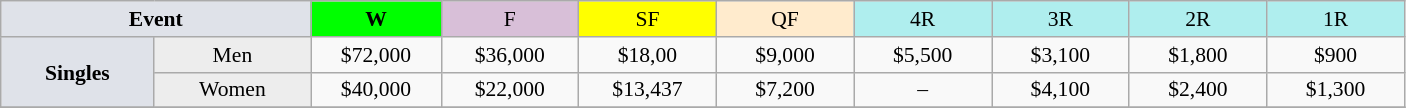<table class=wikitable style=font-size:90%;text-align:center>
<tr>
<td width=200 colspan=2 bgcolor=#dfe2e9><strong>Event</strong></td>
<td width=80 bgcolor=lime><strong>W</strong></td>
<td width=85 bgcolor=#D8BFD8>F</td>
<td width=85 bgcolor=#FFFF00>SF</td>
<td width=85 bgcolor=#ffebcd>QF</td>
<td width=85 bgcolor=#afeeee>4R</td>
<td width=85 bgcolor=#afeeee>3R</td>
<td width=85 bgcolor=#afeeee>2R</td>
<td width=85 bgcolor=#afeeee>1R</td>
</tr>
<tr>
<td rowspan=2 bgcolor=#dfe2e9><strong>Singles</strong></td>
<td bgcolor=#EDEDED>Men</td>
<td>$72,000</td>
<td>$36,000</td>
<td>$18,00</td>
<td>$9,000</td>
<td>$5,500</td>
<td>$3,100</td>
<td>$1,800</td>
<td>$900</td>
</tr>
<tr>
<td bgcolor=#EDEDED>Women</td>
<td>$40,000</td>
<td>$22,000</td>
<td>$13,437</td>
<td>$7,200</td>
<td>–</td>
<td>$4,100</td>
<td>$2,400</td>
<td>$1,300</td>
</tr>
<tr>
</tr>
</table>
